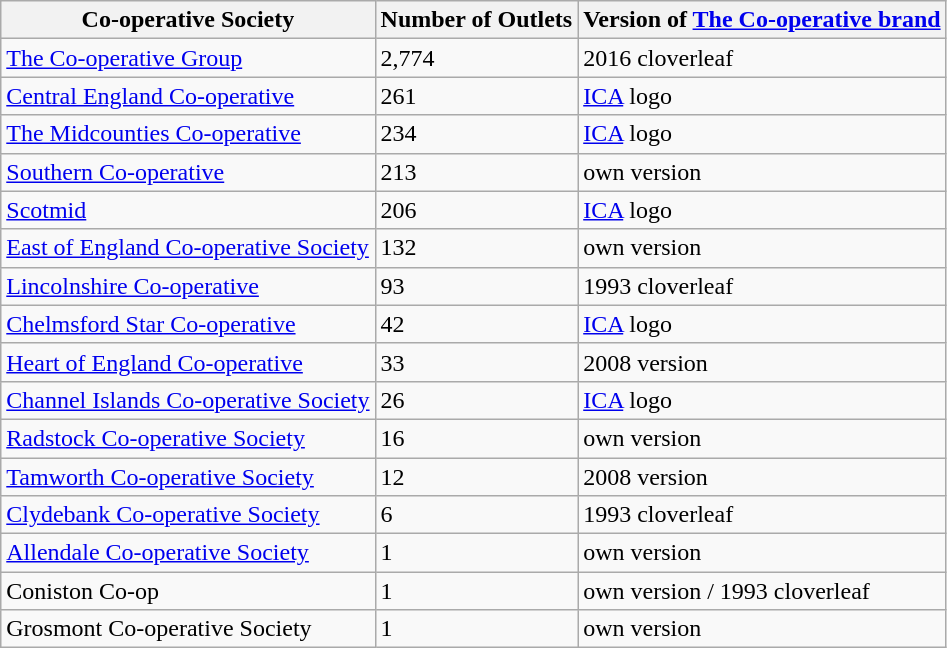<table class="wikitable">
<tr>
<th>Co-operative Society</th>
<th>Number of Outlets</th>
<th>Version of <a href='#'>The Co-operative brand</a></th>
</tr>
<tr>
<td><a href='#'>The Co-operative Group</a></td>
<td>2,774</td>
<td>2016 cloverleaf</td>
</tr>
<tr>
<td><a href='#'>Central England Co-operative</a></td>
<td>261</td>
<td><a href='#'>ICA</a> logo</td>
</tr>
<tr>
<td><a href='#'>The Midcounties Co-operative</a></td>
<td>234</td>
<td><a href='#'>ICA</a> logo</td>
</tr>
<tr>
<td><a href='#'>Southern Co-operative</a></td>
<td>213</td>
<td>own version</td>
</tr>
<tr>
<td><a href='#'>Scotmid</a></td>
<td>206</td>
<td><a href='#'>ICA</a> logo</td>
</tr>
<tr>
<td><a href='#'>East of England Co-operative Society</a></td>
<td>132</td>
<td>own version</td>
</tr>
<tr>
<td><a href='#'>Lincolnshire Co-operative</a></td>
<td>93</td>
<td>1993 cloverleaf</td>
</tr>
<tr>
<td><a href='#'>Chelmsford Star Co-operative</a></td>
<td>42</td>
<td><a href='#'>ICA</a> logo </td>
</tr>
<tr>
<td><a href='#'>Heart of England Co-operative</a></td>
<td>33</td>
<td>2008 version</td>
</tr>
<tr>
<td><a href='#'>Channel Islands Co-operative Society</a></td>
<td>26</td>
<td><a href='#'>ICA</a> logo</td>
</tr>
<tr>
<td><a href='#'>Radstock Co-operative Society</a></td>
<td>16</td>
<td>own version</td>
</tr>
<tr>
<td><a href='#'>Tamworth Co-operative Society</a></td>
<td>12</td>
<td>2008 version</td>
</tr>
<tr>
<td><a href='#'>Clydebank Co-operative Society</a></td>
<td>6</td>
<td>1993 cloverleaf</td>
</tr>
<tr>
<td><a href='#'>Allendale Co-operative Society</a></td>
<td>1</td>
<td>own version</td>
</tr>
<tr>
<td>Coniston Co-op</td>
<td>1</td>
<td>own version / 1993 cloverleaf</td>
</tr>
<tr>
<td>Grosmont Co-operative Society</td>
<td>1</td>
<td>own version</td>
</tr>
</table>
